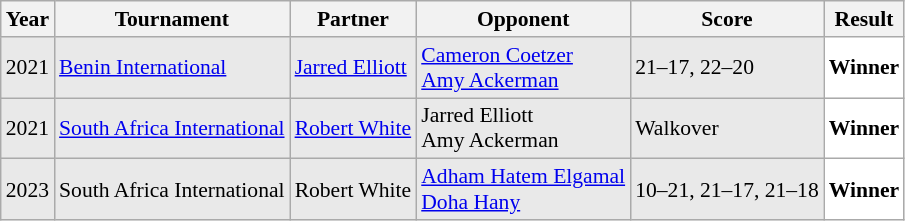<table class="sortable wikitable" style="font-size: 90%;">
<tr>
<th>Year</th>
<th>Tournament</th>
<th>Partner</th>
<th>Opponent</th>
<th>Score</th>
<th>Result</th>
</tr>
<tr style="background:#E9E9E9">
<td align="center">2021</td>
<td align="left"><a href='#'>Benin International</a></td>
<td align="left"> <a href='#'>Jarred Elliott</a></td>
<td align="left"> <a href='#'>Cameron Coetzer</a><br> <a href='#'>Amy Ackerman</a></td>
<td align="left">21–17, 22–20</td>
<td style="text-align:left; background:white"> <strong>Winner</strong></td>
</tr>
<tr style="background:#E9E9E9">
<td align="center">2021</td>
<td align="left"><a href='#'>South Africa International</a></td>
<td align="left"> <a href='#'>Robert White</a></td>
<td align="left"> Jarred Elliott<br> Amy Ackerman</td>
<td align="left">Walkover</td>
<td style="text-align:left; background:white"> <strong>Winner</strong></td>
</tr>
<tr style="background:#E9E9E9">
<td align="center">2023</td>
<td align="left">South Africa International</td>
<td align="left"> Robert White</td>
<td align="left"> <a href='#'>Adham Hatem Elgamal</a><br> <a href='#'>Doha Hany</a></td>
<td align="left">10–21, 21–17, 21–18</td>
<td style="text-align:left; background:white"> <strong>Winner</strong></td>
</tr>
</table>
